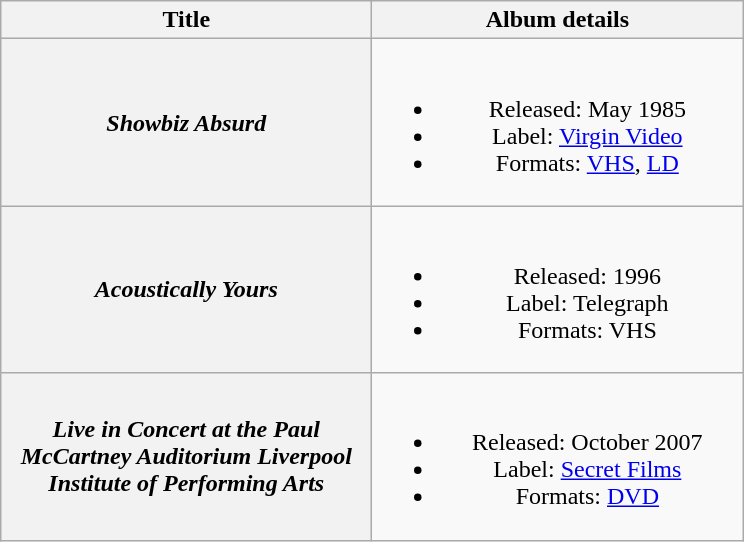<table class="wikitable plainrowheaders" style="text-align:center;">
<tr>
<th scope="col" style="width:15em;">Title</th>
<th scope="col" style="width:15em;">Album details</th>
</tr>
<tr>
<th scope="row"><em>Showbiz Absurd</em></th>
<td><br><ul><li>Released: May 1985</li><li>Label: <a href='#'>Virgin Video</a></li><li>Formats: <a href='#'>VHS</a>, <a href='#'>LD</a></li></ul></td>
</tr>
<tr>
<th scope="row"><em>Acoustically Yours</em></th>
<td><br><ul><li>Released: 1996</li><li>Label: Telegraph</li><li>Formats: VHS</li></ul></td>
</tr>
<tr>
<th scope="row"><em>Live in Concert at the Paul McCartney Auditorium Liverpool Institute of Performing Arts</em></th>
<td><br><ul><li>Released: October 2007</li><li>Label: <a href='#'>Secret Films</a></li><li>Formats: <a href='#'>DVD</a></li></ul></td>
</tr>
</table>
